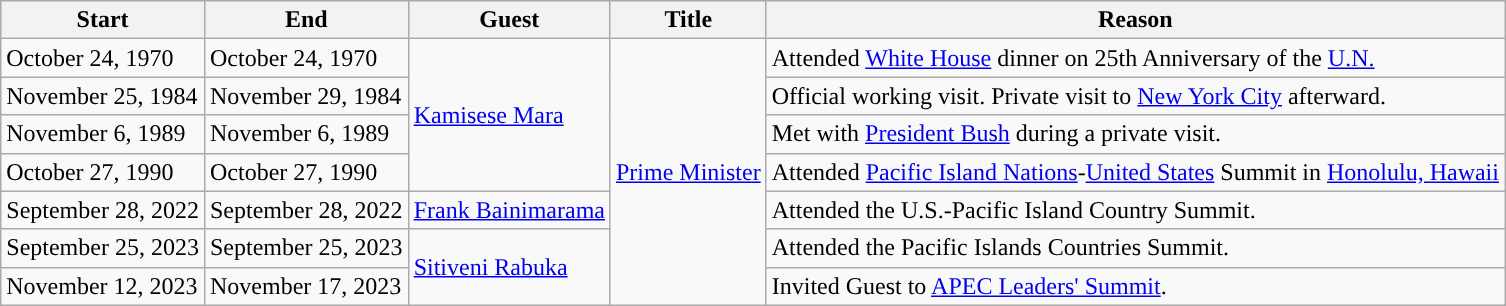<table class="wikitable sortable">
<tr>
<th>Start</th>
<th>End</th>
<th>Guest</th>
<th>Title</th>
<th>Reason</th>
</tr>
<tr>
<td>October 24, 1970</td>
<td>October 24, 1970</td>
<td rowspan=4><a href='#'>Kamisese Mara</a></td>
<td rowspan=7><a href='#'>Prime Minister</a></td>
<td>Attended <a href='#'>White House</a> dinner on 25th Anniversary of the <a href='#'>U.N.</a></td>
</tr>
<tr>
<td>November 25, 1984</td>
<td>November 29, 1984</td>
<td>Official working visit. Private visit to <a href='#'>New York City</a> afterward.</td>
</tr>
<tr>
<td>November 6, 1989</td>
<td>November 6, 1989</td>
<td>Met with <a href='#'>President Bush</a> during a private visit.</td>
</tr>
<tr>
<td>October 27, 1990</td>
<td>October 27, 1990</td>
<td>Attended <a href='#'>Pacific Island Nations</a>-<a href='#'>United States</a> Summit in <a href='#'>Honolulu, Hawaii</a></td>
</tr>
<tr>
<td>September 28, 2022</td>
<td>September 28, 2022</td>
<td><a href='#'>Frank Bainimarama</a></td>
<td>Attended the U.S.-Pacific Island Country Summit.</td>
</tr>
<tr>
<td>September 25, 2023</td>
<td>September 25, 2023</td>
<td rowspan=2><a href='#'>Sitiveni Rabuka</a></td>
<td>Attended the Pacific Islands Countries Summit.</td>
</tr>
<tr>
<td>November 12, 2023</td>
<td>November 17, 2023</td>
<td>Invited Guest to <a href='#'>APEC Leaders' Summit</a>.</td>
</tr>
</table>
